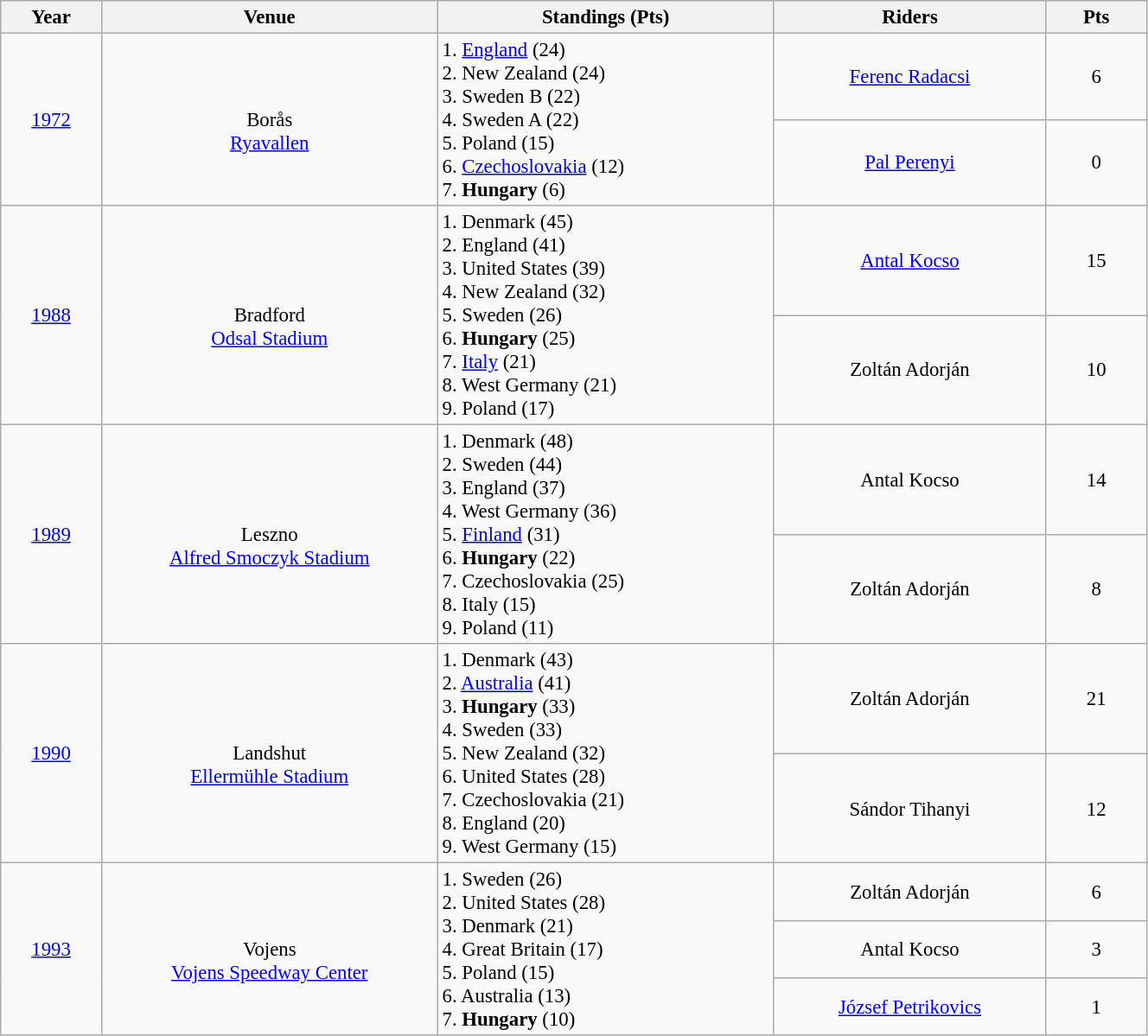<table class="wikitable"   style="font-size: 95%; width: 70%; text-align: center;">
<tr>
<th width=40>Year</th>
<th width=150>Venue</th>
<th width=150>Standings (Pts)</th>
<th width=120>Riders</th>
<th width=40>Pts</th>
</tr>
<tr>
<td rowspan="2"><a href='#'>1972</a></td>
<td rowspan="2"><br>Borås<br><a href='#'>Ryavallen</a></td>
<td rowspan="2" style="text-align: left;">1.  <a href='#'>England</a> (24)<br>2.  New Zealand (24) <br>3.  Sweden B (22)<br>4.  Sweden A (22)<br>5.  Poland (15)<br>6.  <a href='#'>Czechoslovakia</a> (12)<br>7.  <strong>Hungary</strong> (6)</td>
<td><a href='#'>Ferenc Radacsi</a></td>
<td>6</td>
</tr>
<tr>
<td><a href='#'>Pal Perenyi</a></td>
<td>0</td>
</tr>
<tr>
<td rowspan="2"><a href='#'>1988</a></td>
<td rowspan="2"><br>Bradford<br><a href='#'>Odsal Stadium</a></td>
<td rowspan="2" style="text-align: left;">1.  Denmark (45)<br>2.  England (41) <br>3.  United States (39)<br>4.  New Zealand (32) <br>5.  Sweden (26)<br>6.  <strong>Hungary</strong> (25)<br>7.  <a href='#'>Italy</a> (21)<br>8.  West Germany (21)<br>9.  Poland (17)</td>
<td><a href='#'>Antal Kocso</a></td>
<td>15</td>
</tr>
<tr>
<td>Zoltán Adorján</td>
<td>10</td>
</tr>
<tr>
<td rowspan="2"><a href='#'>1989</a></td>
<td rowspan="2"><br>Leszno<br><a href='#'>Alfred Smoczyk Stadium</a></td>
<td rowspan="2" style="text-align: left;">1.  Denmark (48)<br>2.  Sweden (44) <br>3.  England (37)<br>4.  West Germany (36) <br>5.  <a href='#'>Finland</a> (31)<br>6.  <strong>Hungary</strong> (22)<br>7.  Czechoslovakia (25)<br>8.  Italy (15)<br>9.  Poland (11)</td>
<td>Antal Kocso</td>
<td>14</td>
</tr>
<tr>
<td>Zoltán Adorján</td>
<td>8</td>
</tr>
<tr>
<td rowspan="2"><a href='#'>1990</a></td>
<td rowspan="2"><br>Landshut<br><a href='#'>Ellermühle Stadium</a></td>
<td rowspan="2" style="text-align: left;">1.  Denmark (43)<br>2.  <a href='#'>Australia</a> (41) <br>3.  <strong>Hungary</strong> (33)<br>4.  Sweden (33)<br>5.  New Zealand (32)<br>6.  United States (28)<br>7.  Czechoslovakia (21)<br>8.  England (20)<br> 9.  West Germany (15)</td>
<td>Zoltán Adorján</td>
<td>21</td>
</tr>
<tr>
<td>Sándor Tihanyi</td>
<td>12</td>
</tr>
<tr>
<td rowspan="3"><a href='#'>1993</a></td>
<td rowspan="3"><br>Vojens<br><a href='#'>Vojens Speedway Center</a></td>
<td rowspan="3" style="text-align: left;">1.  Sweden (26)<br>2.  United States (28)<br>3.  Denmark (21)<br>4.  Great Britain (17)<br>5.  Poland (15)<br>6. Australia (13)<br>7.  <strong>Hungary</strong> (10)</td>
<td>Zoltán Adorján</td>
<td>6</td>
</tr>
<tr>
<td>Antal Kocso</td>
<td>3</td>
</tr>
<tr>
<td><a href='#'>József Petrikovics</a></td>
<td>1</td>
</tr>
</table>
